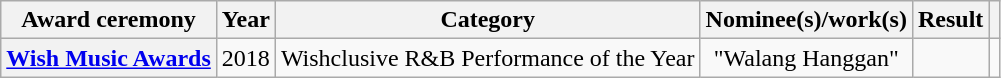<table class="wikitable sortable">
<tr>
<th>Award ceremony</th>
<th>Year</th>
<th>Category</th>
<th>Nominee(s)/work(s)</th>
<th>Result</th>
<th></th>
</tr>
<tr>
<th><a href='#'>Wish Music Awards</a></th>
<td>2018</td>
<td>Wishclusive R&B Performance of the Year</td>
<td align=center>"Walang Hanggan"</td>
<td></td>
<td></td>
</tr>
</table>
